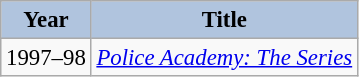<table class="wikitable" style="font-size:95%;">
<tr>
<th style="background:#B0C4DE;">Year</th>
<th style="background:#B0C4DE;">Title</th>
</tr>
<tr>
<td>1997–98</td>
<td><em><a href='#'>Police Academy: The Series</a></em></td>
</tr>
</table>
